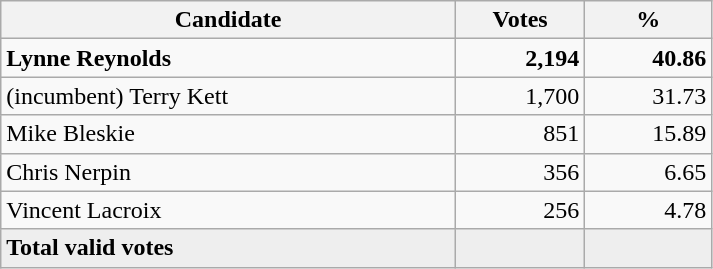<table style="width:475px;" class="wikitable">
<tr>
<th align="center">Candidate</th>
<th align="center">Votes</th>
<th align="center">%</th>
</tr>
<tr>
<td align="left"><strong>Lynne Reynolds</strong></td>
<td align="right"><strong>2,194</strong></td>
<td align="right"><strong>40.86</strong></td>
</tr>
<tr>
<td align="left">(incumbent) Terry Kett</td>
<td align="right">1,700</td>
<td align="right">31.73</td>
</tr>
<tr>
<td align="left">Mike Bleskie</td>
<td align="right">851</td>
<td align="right">15.89</td>
</tr>
<tr>
<td align="left">Chris Nerpin</td>
<td align="right">356</td>
<td align="right">6.65</td>
</tr>
<tr>
<td align="left">Vincent Lacroix</td>
<td align="right">256</td>
<td align="right">4.78</td>
</tr>
<tr bgcolor="#EEEEEE">
<td align="left"><strong>Total valid votes</strong></td>
<td align="right"></td>
<td align="right"></td>
</tr>
</table>
